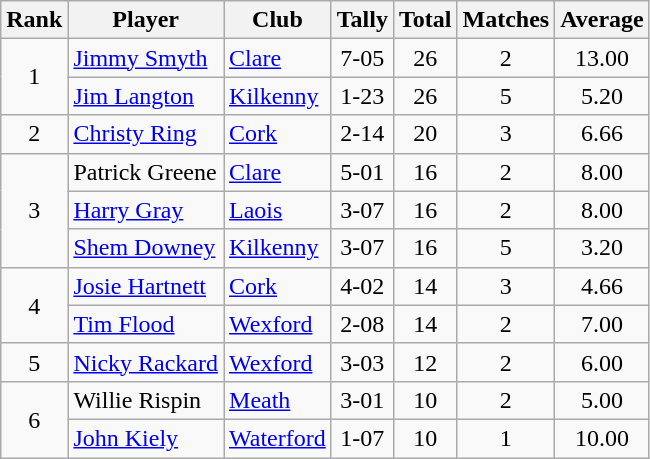<table class="wikitable">
<tr>
<th>Rank</th>
<th>Player</th>
<th>Club</th>
<th>Tally</th>
<th>Total</th>
<th>Matches</th>
<th>Average</th>
</tr>
<tr>
<td rowspan=2 align=center>1</td>
<td><a href='#'>Jimmy Smyth</a></td>
<td><a href='#'>Clare</a></td>
<td align=center>7-05</td>
<td align=center>26</td>
<td align=center>2</td>
<td align=center>13.00</td>
</tr>
<tr>
<td><a href='#'>Jim Langton</a></td>
<td><a href='#'>Kilkenny</a></td>
<td align=center>1-23</td>
<td align=center>26</td>
<td align=center>5</td>
<td align=center>5.20</td>
</tr>
<tr>
<td rowspan=1 align=center>2</td>
<td><a href='#'>Christy Ring</a></td>
<td><a href='#'>Cork</a></td>
<td align=center>2-14</td>
<td align=center>20</td>
<td align=center>3</td>
<td align=center>6.66</td>
</tr>
<tr>
<td rowspan=3 align=center>3</td>
<td>Patrick Greene</td>
<td><a href='#'>Clare</a></td>
<td align=center>5-01</td>
<td align=center>16</td>
<td align=center>2</td>
<td align=center>8.00</td>
</tr>
<tr>
<td><a href='#'>Harry Gray</a></td>
<td><a href='#'>Laois</a></td>
<td align=center>3-07</td>
<td align=center>16</td>
<td align=center>2</td>
<td align=center>8.00</td>
</tr>
<tr>
<td><a href='#'>Shem Downey</a></td>
<td><a href='#'>Kilkenny</a></td>
<td align=center>3-07</td>
<td align=center>16</td>
<td align=center>5</td>
<td align=center>3.20</td>
</tr>
<tr>
<td rowspan=2 align=center>4</td>
<td><a href='#'>Josie Hartnett</a></td>
<td><a href='#'>Cork</a></td>
<td align=center>4-02</td>
<td align=center>14</td>
<td align=center>3</td>
<td align=center>4.66</td>
</tr>
<tr>
<td><a href='#'>Tim Flood</a></td>
<td><a href='#'>Wexford</a></td>
<td align=center>2-08</td>
<td align=center>14</td>
<td align=center>2</td>
<td align=center>7.00</td>
</tr>
<tr>
<td rowspan=1 align=center>5</td>
<td><a href='#'>Nicky Rackard</a></td>
<td><a href='#'>Wexford</a></td>
<td align=center>3-03</td>
<td align=center>12</td>
<td align=center>2</td>
<td align=center>6.00</td>
</tr>
<tr>
<td rowspan=2 align=center>6</td>
<td>Willie Rispin</td>
<td><a href='#'>Meath</a></td>
<td align=center>3-01</td>
<td align=center>10</td>
<td align=center>2</td>
<td align=center>5.00</td>
</tr>
<tr>
<td><a href='#'>John Kiely</a></td>
<td><a href='#'>Waterford</a></td>
<td align=center>1-07</td>
<td align=center>10</td>
<td align=center>1</td>
<td align=center>10.00</td>
</tr>
</table>
